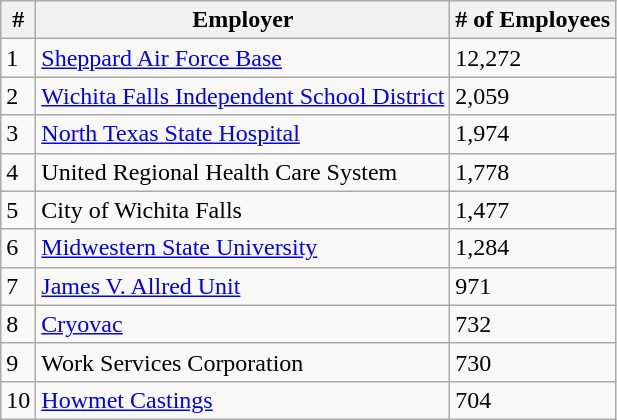<table class="wikitable">
<tr>
<th>#</th>
<th>Employer</th>
<th># of Employees</th>
</tr>
<tr>
<td>1</td>
<td><a href='#'>Sheppard Air Force Base</a></td>
<td>12,272</td>
</tr>
<tr>
<td>2</td>
<td><a href='#'>Wichita Falls Independent School District</a></td>
<td>2,059</td>
</tr>
<tr>
<td>3</td>
<td><a href='#'>North Texas State Hospital</a></td>
<td>1,974</td>
</tr>
<tr>
<td>4</td>
<td>United Regional Health Care System</td>
<td>1,778</td>
</tr>
<tr>
<td>5</td>
<td>City of Wichita Falls</td>
<td>1,477</td>
</tr>
<tr>
<td>6</td>
<td><a href='#'>Midwestern State University</a></td>
<td>1,284</td>
</tr>
<tr>
<td>7</td>
<td><a href='#'>James V. Allred Unit</a></td>
<td>971</td>
</tr>
<tr>
<td>8</td>
<td><a href='#'>Cryovac</a></td>
<td>732</td>
</tr>
<tr>
<td>9</td>
<td>Work Services Corporation</td>
<td>730</td>
</tr>
<tr>
<td>10</td>
<td><a href='#'>Howmet Castings</a></td>
<td>704</td>
</tr>
</table>
